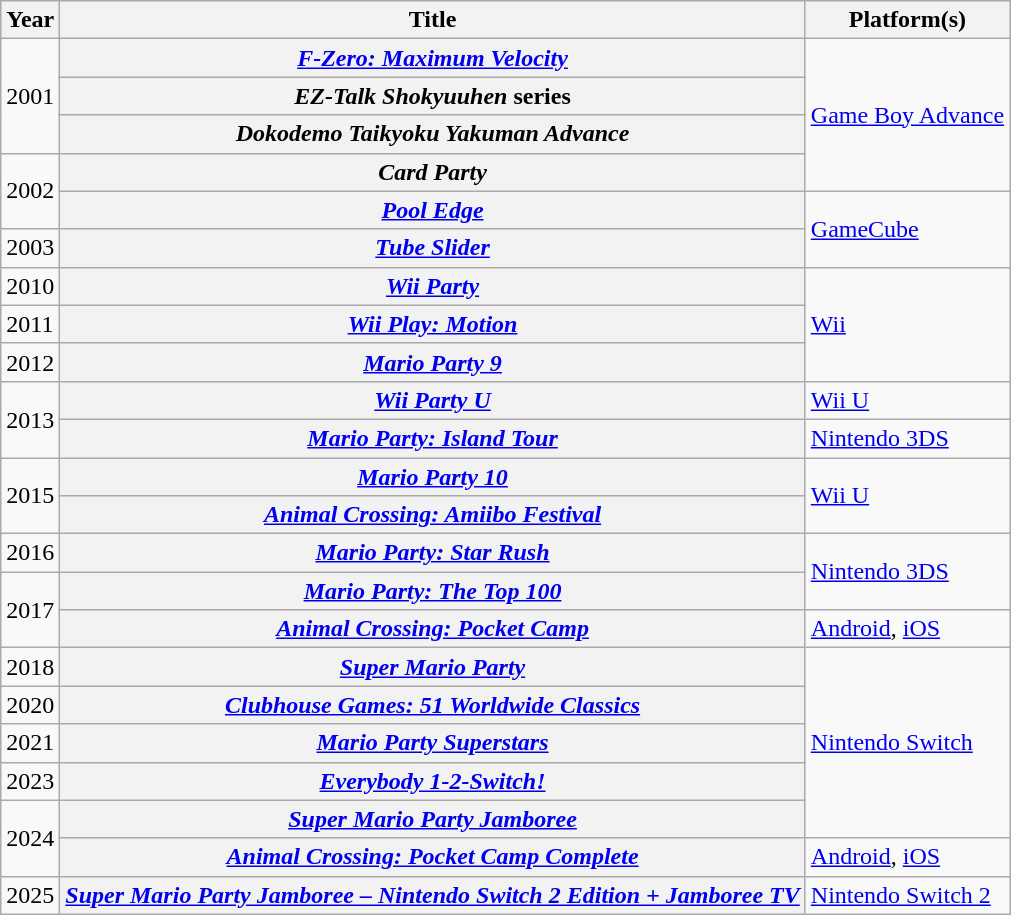<table class="wikitable sortable plainrowheaders">
<tr>
<th scope="col">Year</th>
<th scope="col">Title</th>
<th scope="col">Platform(s)</th>
</tr>
<tr>
<td rowspan = "3">2001</td>
<th scope="row"><em><a href='#'>F-Zero: Maximum Velocity</a></em></th>
<td rowspan="4"><a href='#'>Game Boy Advance</a></td>
</tr>
<tr>
<th scope="row"><em>EZ-Talk Shokyuuhen</em> series</th>
</tr>
<tr>
<th scope="row"><em>Dokodemo Taikyoku Yakuman Advance</em></th>
</tr>
<tr>
<td rowspan = "2">2002</td>
<th scope="row"><em>Card Party</em></th>
</tr>
<tr>
<th scope="row"><a href='#'><em>Pool Edge</em></a></th>
<td rowspan="2"><a href='#'>GameCube</a></td>
</tr>
<tr>
<td>2003</td>
<th scope="row"><em><a href='#'>Tube Slider</a></em></th>
</tr>
<tr>
<td>2010</td>
<th scope="row"><em><a href='#'>Wii Party</a></em></th>
<td rowspan="3"><a href='#'>Wii</a></td>
</tr>
<tr>
<td>2011</td>
<th scope="row"><em><a href='#'>Wii Play: Motion</a></em></th>
</tr>
<tr>
<td>2012</td>
<th scope="row"><em><a href='#'>Mario Party 9</a></em></th>
</tr>
<tr>
<td rowspan = "2">2013</td>
<th scope="row"><em><a href='#'>Wii Party U</a></em></th>
<td><a href='#'>Wii U</a></td>
</tr>
<tr>
<th scope="row"><em><a href='#'>Mario Party: Island Tour</a></em></th>
<td><a href='#'>Nintendo 3DS</a></td>
</tr>
<tr>
<td rowspan = "2">2015</td>
<th scope="row"><em><a href='#'>Mario Party 10</a></em></th>
<td rowspan="2"><a href='#'>Wii U</a></td>
</tr>
<tr>
<th scope="row"><em><a href='#'>Animal Crossing: Amiibo Festival</a></em></th>
</tr>
<tr>
<td>2016</td>
<th scope="row"><em><a href='#'>Mario Party: Star Rush</a></em></th>
<td rowspan="2"><a href='#'>Nintendo 3DS</a></td>
</tr>
<tr>
<td rowspan="2">2017</td>
<th scope="row"><em><a href='#'>Mario Party: The Top 100</a></em></th>
</tr>
<tr>
<th scope="row"><em><a href='#'>Animal Crossing: Pocket Camp</a></em></th>
<td><a href='#'>Android</a>, <a href='#'>iOS</a></td>
</tr>
<tr>
<td>2018</td>
<th scope="row"><em><a href='#'>Super Mario Party</a></em></th>
<td rowspan="5"><a href='#'>Nintendo Switch</a></td>
</tr>
<tr>
<td>2020</td>
<th scope="row"><em><a href='#'>Clubhouse Games: 51 Worldwide Classics</a></em></th>
</tr>
<tr>
<td>2021</td>
<th scope="row"><em><a href='#'>Mario Party Superstars</a></em></th>
</tr>
<tr>
<td>2023</td>
<th scope="row"><em><a href='#'>Everybody 1-2-Switch!</a></em></th>
</tr>
<tr>
<td rowspan = "2">2024</td>
<th scope="row"><em><a href='#'>Super Mario Party Jamboree</a></em></th>
</tr>
<tr>
<th scope="row"><em><a href='#'>Animal Crossing: Pocket Camp Complete</a></em></th>
<td><a href='#'>Android</a>, <a href='#'>iOS</a></td>
</tr>
<tr>
<td>2025</td>
<th scope="row"><em><a href='#'>Super Mario Party Jamboree – Nintendo Switch 2 Edition + Jamboree TV</a></em></th>
<td><a href='#'>Nintendo Switch 2</a></td>
</tr>
</table>
